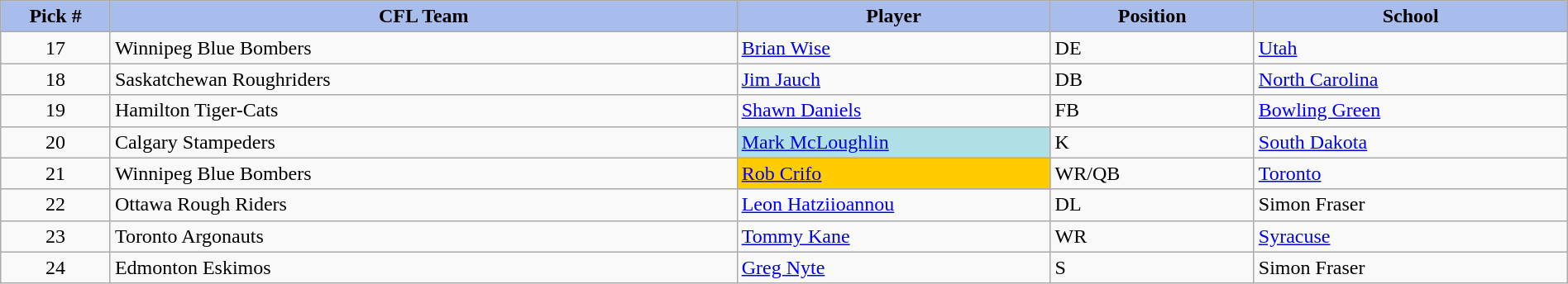<table class="wikitable" style="width: 100%">
<tr>
<th style="background:#a8bdec; width:7%;">Pick #</th>
<th style="width:40%; background:#a8bdec;">CFL Team</th>
<th style="width:20%; background:#a8bdec;">Player</th>
<th style="width:13%; background:#a8bdec;">Position</th>
<th style="width:20%; background:#a8bdec;">School</th>
</tr>
<tr>
<td align=center>17</td>
<td>Winnipeg Blue Bombers</td>
<td><a href='#'>Brian Wise</a></td>
<td>DE</td>
<td><a href='#'>Utah</a></td>
</tr>
<tr>
<td align=center>18</td>
<td>Saskatchewan Roughriders</td>
<td><a href='#'>Jim Jauch</a></td>
<td>DB</td>
<td><a href='#'>North Carolina</a></td>
</tr>
<tr>
<td align=center>19</td>
<td>Hamilton Tiger-Cats</td>
<td><a href='#'>Shawn Daniels</a></td>
<td>FB</td>
<td><a href='#'>Bowling Green</a></td>
</tr>
<tr>
<td align=center>20</td>
<td>Calgary Stampeders</td>
<td style="background:#b0e0e6;"><a href='#'>Mark McLoughlin</a></td>
<td>K</td>
<td><a href='#'>South Dakota</a></td>
</tr>
<tr>
<td align=center>21</td>
<td>Winnipeg Blue Bombers</td>
<td style="background:#fc0;"><a href='#'>Rob Crifo</a></td>
<td>WR/QB</td>
<td><a href='#'>Toronto</a></td>
</tr>
<tr>
<td align=center>22</td>
<td>Ottawa Rough Riders</td>
<td><a href='#'>Leon Hatziioannou</a></td>
<td>DL</td>
<td>Simon Fraser</td>
</tr>
<tr>
<td align=center>23</td>
<td>Toronto Argonauts</td>
<td><a href='#'>Tommy Kane</a></td>
<td>WR</td>
<td><a href='#'>Syracuse</a></td>
</tr>
<tr>
<td align=center>24</td>
<td>Edmonton Eskimos</td>
<td><a href='#'>Greg Nyte</a></td>
<td>S</td>
<td>Simon Fraser</td>
</tr>
</table>
